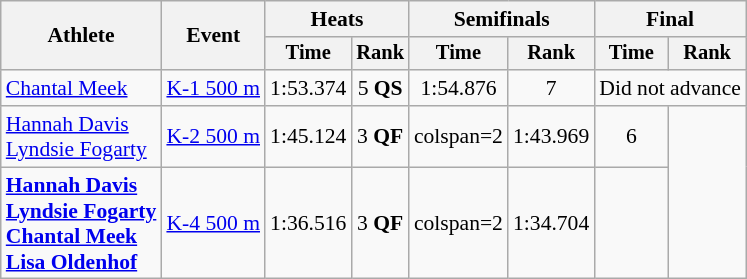<table class="wikitable" style="font-size:90%">
<tr>
<th rowspan=2>Athlete</th>
<th rowspan=2>Event</th>
<th colspan=2>Heats</th>
<th colspan=2>Semifinals</th>
<th colspan=2>Final</th>
</tr>
<tr style="font-size:95%">
<th>Time</th>
<th>Rank</th>
<th>Time</th>
<th>Rank</th>
<th>Time</th>
<th>Rank</th>
</tr>
<tr align=center>
<td align=left><a href='#'>Chantal Meek</a></td>
<td align=left><a href='#'>K-1 500 m</a></td>
<td>1:53.374</td>
<td>5 <strong>QS</strong></td>
<td>1:54.876</td>
<td>7</td>
<td colspan=2>Did not advance</td>
</tr>
<tr align=center>
<td align=left><a href='#'>Hannah Davis</a> <br><a href='#'>Lyndsie Fogarty</a></td>
<td align=left><a href='#'>K-2 500 m</a></td>
<td>1:45.124</td>
<td>3 <strong>QF</strong></td>
<td>colspan=2 </td>
<td>1:43.969</td>
<td>6</td>
</tr>
<tr align=center>
<td align=left><strong><a href='#'>Hannah Davis</a><br><a href='#'>Lyndsie Fogarty</a><br><a href='#'>Chantal Meek</a><br><a href='#'>Lisa Oldenhof</a></strong></td>
<td align=left><a href='#'>K-4 500 m</a></td>
<td>1:36.516</td>
<td>3 <strong>QF</strong></td>
<td>colspan=2 </td>
<td>1:34.704</td>
<td></td>
</tr>
</table>
